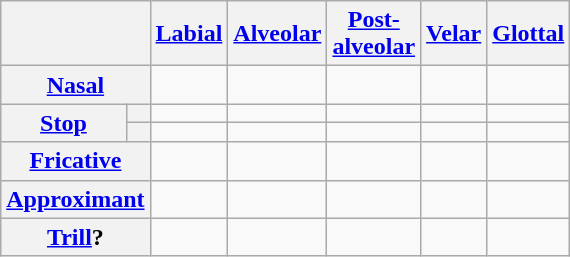<table class="wikitable" style=text-align:center>
<tr>
<th colspan=2></th>
<th><a href='#'>Labial</a></th>
<th><a href='#'>Alveolar</a></th>
<th><a href='#'>Post-<br>alveolar</a></th>
<th><a href='#'>Velar</a></th>
<th><a href='#'>Glottal</a></th>
</tr>
<tr>
<th colspan=2><a href='#'>Nasal</a></th>
<td></td>
<td></td>
<td></td>
<td></td>
<td></td>
</tr>
<tr>
<th rowspan=2><a href='#'>Stop</a></th>
<th></th>
<td></td>
<td></td>
<td></td>
<td></td>
<td></td>
</tr>
<tr>
<th></th>
<td></td>
<td></td>
<td></td>
<td></td>
<td></td>
</tr>
<tr>
<th colspan=2><a href='#'>Fricative</a></th>
<td></td>
<td></td>
<td></td>
<td></td>
<td></td>
</tr>
<tr>
<th colspan=2><a href='#'>Approximant</a></th>
<td></td>
<td></td>
<td></td>
<td></td>
<td></td>
</tr>
<tr>
<th colspan=2><a href='#'>Trill</a>?</th>
<td></td>
<td></td>
<td></td>
<td></td>
<td></td>
</tr>
</table>
